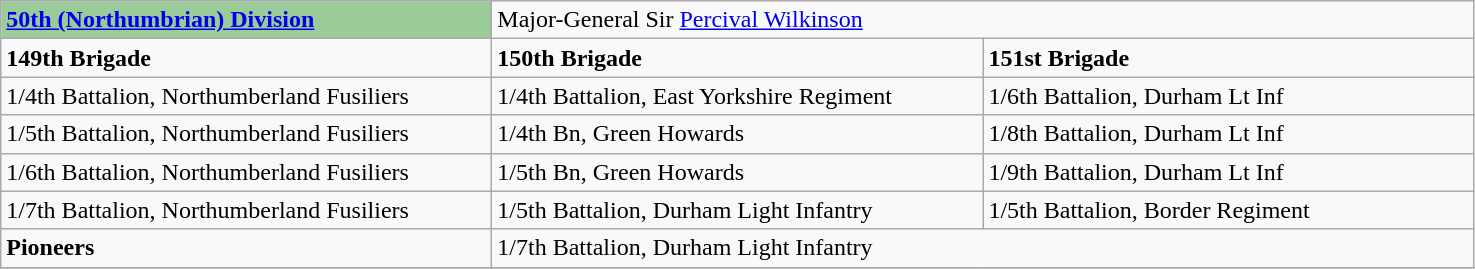<table class="wikitable">
<tr>
<td style="background:#99CC99"><strong><a href='#'>50th (Northumbrian) Division</a>  </strong></td>
<td colspan="2">Major-General Sir <a href='#'>Percival Wilkinson</a></td>
</tr>
<tr>
<td width="320pt"><strong>149th Brigade</strong></td>
<td width="320pt"><strong>150th Brigade</strong></td>
<td width="320pt"><strong>151st Brigade</strong></td>
</tr>
<tr>
<td>1/4th Battalion, Northumberland Fusiliers</td>
<td>1/4th Battalion, East Yorkshire Regiment</td>
<td>1/6th Battalion, Durham Lt Inf</td>
</tr>
<tr>
<td>1/5th Battalion, Northumberland Fusiliers</td>
<td>1/4th Bn, Green Howards</td>
<td>1/8th Battalion, Durham Lt Inf</td>
</tr>
<tr>
<td>1/6th Battalion, Northumberland Fusiliers</td>
<td>1/5th Bn, Green Howards</td>
<td>1/9th Battalion, Durham Lt Inf</td>
</tr>
<tr>
<td>1/7th Battalion, Northumberland Fusiliers</td>
<td>1/5th Battalion, Durham Light Infantry</td>
<td>1/5th Battalion, Border Regiment</td>
</tr>
<tr>
<td><strong>Pioneers</strong></td>
<td colspan="2">1/7th Battalion, Durham Light Infantry</td>
</tr>
<tr>
</tr>
</table>
